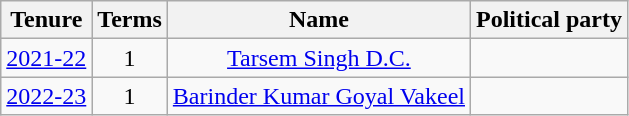<table class="wikitable sortable">
<tr>
<th>Tenure</th>
<th>Terms</th>
<th>Name</th>
<th colspan="2">Political party</th>
</tr>
<tr align="center">
<td><a href='#'>2021-22</a></td>
<td>1</td>
<td><a href='#'>Tarsem Singh D.C.</a></td>
<td></td>
</tr>
<tr align="center">
<td><a href='#'>2022-23</a></td>
<td>1</td>
<td><a href='#'>Barinder Kumar Goyal Vakeel</a></td>
<td></td>
</tr>
</table>
